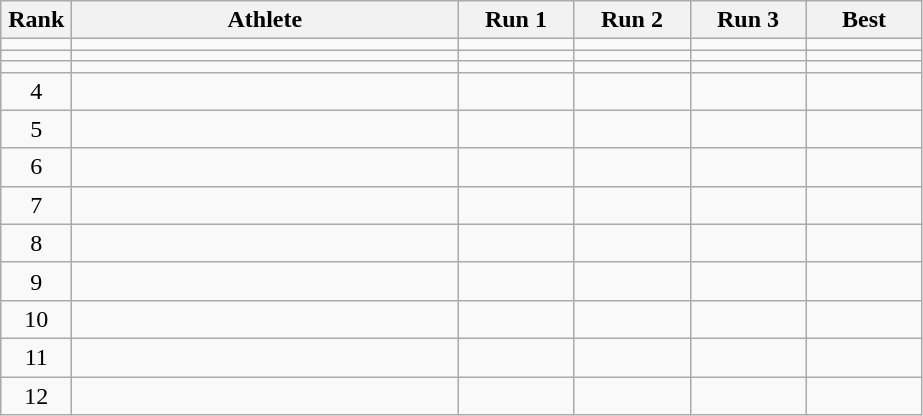<table class=wikitable style="text-align:center">
<tr>
<th width=40>Rank</th>
<th width=250>Athlete</th>
<th width=70>Run 1</th>
<th width=70>Run 2</th>
<th width=70>Run 3</th>
<th width=70>Best</th>
</tr>
<tr>
<td></td>
<td align=left></td>
<td></td>
<td></td>
<td></td>
<td></td>
</tr>
<tr>
<td></td>
<td align=left></td>
<td></td>
<td></td>
<td></td>
<td></td>
</tr>
<tr>
<td></td>
<td align=left></td>
<td></td>
<td></td>
<td></td>
<td></td>
</tr>
<tr>
<td>4</td>
<td align=left></td>
<td></td>
<td></td>
<td></td>
<td></td>
</tr>
<tr>
<td>5</td>
<td align=left></td>
<td></td>
<td></td>
<td></td>
<td></td>
</tr>
<tr>
<td>6</td>
<td align=left></td>
<td></td>
<td></td>
<td></td>
<td></td>
</tr>
<tr>
<td>7</td>
<td align=left></td>
<td></td>
<td></td>
<td></td>
<td></td>
</tr>
<tr>
<td>8</td>
<td align=left></td>
<td></td>
<td></td>
<td></td>
<td></td>
</tr>
<tr>
<td>9</td>
<td align=left></td>
<td></td>
<td></td>
<td></td>
<td></td>
</tr>
<tr>
<td>10</td>
<td align=left></td>
<td></td>
<td></td>
<td></td>
<td></td>
</tr>
<tr>
<td>11</td>
<td align=left></td>
<td></td>
<td></td>
<td></td>
<td></td>
</tr>
<tr>
<td>12</td>
<td align=left></td>
<td></td>
<td></td>
<td></td>
<td></td>
</tr>
</table>
